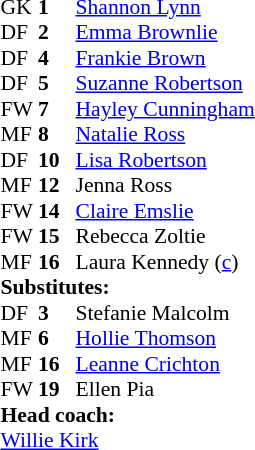<table style="font-size: 90%" cellspacing="0" cellpadding="0" align="center">
<tr>
<th width="25"></th>
<th width="25"></th>
<th width="200"></th>
<th></th>
</tr>
<tr>
<td>GK</td>
<td><strong>1</strong></td>
<td><a href='#'>Shannon Lynn</a></td>
</tr>
<tr>
<td>DF</td>
<td><strong>2</strong></td>
<td><a href='#'>Emma Brownlie</a></td>
</tr>
<tr>
<td>DF</td>
<td><strong>4</strong></td>
<td><a href='#'>Frankie Brown</a></td>
</tr>
<tr>
<td>DF</td>
<td><strong>5</strong></td>
<td><a href='#'>Suzanne Robertson</a></td>
</tr>
<tr>
<td>FW</td>
<td><strong>7</strong></td>
<td><a href='#'>Hayley Cunningham</a></td>
</tr>
<tr>
<td>MF</td>
<td><strong>8</strong></td>
<td><a href='#'>Natalie Ross</a></td>
<td></td>
</tr>
<tr>
<td>DF</td>
<td><strong>10</strong></td>
<td><a href='#'>Lisa Robertson</a></td>
</tr>
<tr>
<td>MF</td>
<td><strong>12</strong></td>
<td>Jenna Ross</td>
<td></td>
</tr>
<tr>
<td>FW</td>
<td><strong>14</strong></td>
<td><a href='#'>Claire Emslie</a></td>
</tr>
<tr>
<td>FW</td>
<td><strong>15</strong></td>
<td>Rebecca Zoltie</td>
<td></td>
</tr>
<tr>
<td>MF</td>
<td><strong>16</strong></td>
<td>Laura Kennedy (<a href='#'>c</a>)</td>
<td></td>
</tr>
<tr>
<td colspan=3><strong>Substitutes:</strong></td>
</tr>
<tr>
<td>DF</td>
<td><strong>3</strong></td>
<td>Stefanie Malcolm</td>
<td></td>
</tr>
<tr>
<td>MF</td>
<td><strong>6</strong></td>
<td><a href='#'>Hollie Thomson</a></td>
<td></td>
</tr>
<tr>
<td>MF</td>
<td><strong>16</strong></td>
<td><a href='#'>Leanne Crichton</a></td>
<td></td>
</tr>
<tr>
<td>FW</td>
<td><strong>19</strong></td>
<td>Ellen Pia</td>
<td></td>
</tr>
<tr>
<td colspan=3><strong>Head coach:</strong></td>
</tr>
<tr>
<td colspan="4"><a href='#'>Willie Kirk</a></td>
</tr>
</table>
